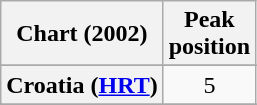<table class="wikitable sortable plainrowheaders">
<tr>
<th scope="col">Chart (2002)</th>
<th scope="col">Peak<br>position</th>
</tr>
<tr>
</tr>
<tr>
<th scope="row">Croatia (<a href='#'>HRT</a>)</th>
<td align="center">5</td>
</tr>
<tr>
</tr>
<tr>
</tr>
<tr>
</tr>
<tr>
</tr>
<tr>
</tr>
<tr>
</tr>
<tr>
</tr>
<tr>
</tr>
<tr>
</tr>
</table>
